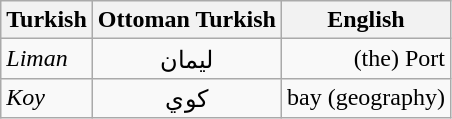<table class = "wikitable">
<tr>
<th>Turkish</th>
<th>Ottoman Turkish</th>
<th>English</th>
</tr>
<tr>
<td><em>Liman</em></td>
<td align="center">ليمان</td>
<td align="right">(the) Port</td>
</tr>
<tr>
<td><em>Koy</em></td>
<td align="center">كوي</td>
<td align="right">bay (geography)</td>
</tr>
</table>
